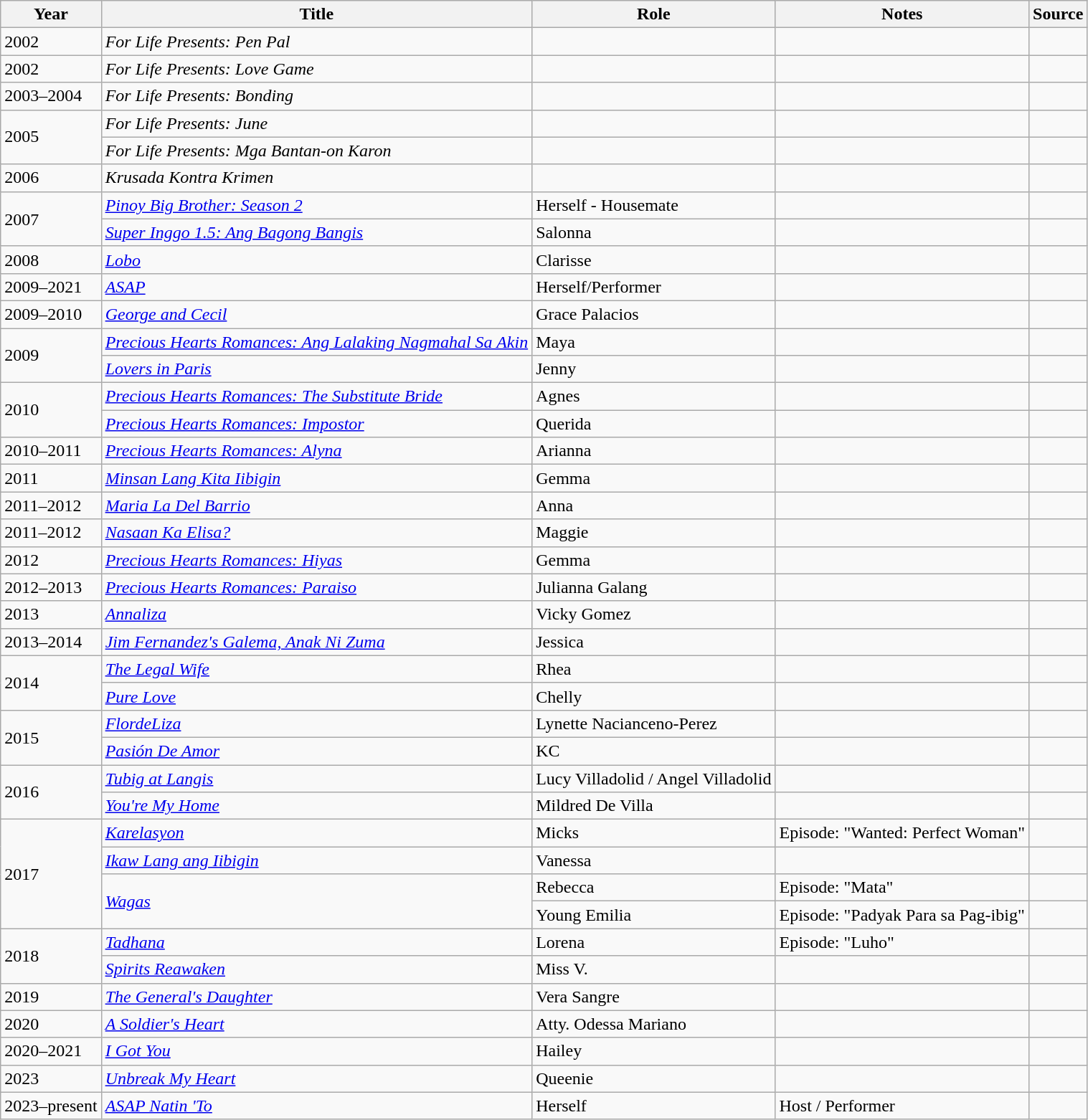<table class="wikitable sortable" >
<tr>
<th>Year</th>
<th>Title</th>
<th>Role</th>
<th class="unsortable">Notes </th>
<th class="unsortable">Source </th>
</tr>
<tr>
<td>2002</td>
<td><em>For Life Presents: Pen Pal</em></td>
<td></td>
<td></td>
<td></td>
</tr>
<tr>
<td>2002</td>
<td><em>For Life Presents: Love Game</em></td>
<td></td>
<td></td>
<td></td>
</tr>
<tr>
<td>2003–2004</td>
<td><em>For Life Presents: Bonding</em></td>
<td></td>
<td></td>
<td></td>
</tr>
<tr>
<td rowspan="2">2005</td>
<td><em>For Life Presents: June</em></td>
<td></td>
<td></td>
<td></td>
</tr>
<tr>
<td><em>For Life Presents: Mga Bantan-on Karon</em></td>
<td></td>
<td></td>
<td></td>
</tr>
<tr>
<td>2006</td>
<td><em>Krusada Kontra Krimen</em></td>
<td></td>
<td></td>
<td></td>
</tr>
<tr>
<td rowspan="2">2007</td>
<td><em><a href='#'>Pinoy Big Brother: Season 2</a></em></td>
<td>Herself - Housemate</td>
<td></td>
<td></td>
</tr>
<tr>
<td><em><a href='#'>Super Inggo 1.5: Ang Bagong Bangis</a></em></td>
<td>Salonna</td>
<td></td>
<td></td>
</tr>
<tr>
<td>2008</td>
<td><em><a href='#'>Lobo</a></em></td>
<td>Clarisse</td>
<td></td>
<td></td>
</tr>
<tr>
<td>2009–2021</td>
<td><em><a href='#'>ASAP</a></em></td>
<td>Herself/Performer</td>
<td></td>
<td></td>
</tr>
<tr>
<td>2009–2010</td>
<td><em><a href='#'>George and Cecil</a></em></td>
<td>Grace Palacios</td>
<td></td>
<td></td>
</tr>
<tr>
<td rowspan="2">2009</td>
<td><em><a href='#'>Precious Hearts Romances: Ang Lalaking Nagmahal Sa Akin</a></em></td>
<td>Maya</td>
<td></td>
<td></td>
</tr>
<tr>
<td><em><a href='#'>Lovers in Paris</a></em></td>
<td>Jenny</td>
<td></td>
<td></td>
</tr>
<tr>
<td rowspan="2">2010</td>
<td><em><a href='#'>Precious Hearts Romances: The Substitute Bride</a></em></td>
<td>Agnes</td>
<td></td>
<td></td>
</tr>
<tr>
<td><em><a href='#'>Precious Hearts Romances: Impostor</a></em></td>
<td>Querida</td>
<td></td>
<td></td>
</tr>
<tr>
<td>2010–2011</td>
<td><em><a href='#'>Precious Hearts Romances: Alyna</a></em></td>
<td>Arianna</td>
<td></td>
<td></td>
</tr>
<tr>
<td>2011</td>
<td><em><a href='#'>Minsan Lang Kita Iibigin</a></em></td>
<td>Gemma</td>
<td></td>
<td></td>
</tr>
<tr>
<td>2011–2012</td>
<td><em><a href='#'>Maria La Del Barrio</a></em></td>
<td>Anna</td>
<td></td>
<td></td>
</tr>
<tr>
<td>2011–2012</td>
<td><em><a href='#'>Nasaan Ka Elisa?</a></em></td>
<td>Maggie</td>
<td></td>
<td></td>
</tr>
<tr>
<td>2012</td>
<td><em><a href='#'>Precious Hearts Romances: Hiyas</a></em></td>
<td>Gemma</td>
<td></td>
<td></td>
</tr>
<tr>
<td>2012–2013</td>
<td><em><a href='#'>Precious Hearts Romances: Paraiso</a></em></td>
<td>Julianna Galang</td>
<td></td>
<td></td>
</tr>
<tr>
<td>2013</td>
<td><em><a href='#'>Annaliza</a></em></td>
<td>Vicky Gomez</td>
<td></td>
<td></td>
</tr>
<tr>
<td>2013–2014</td>
<td><em><a href='#'>Jim Fernandez's Galema, Anak Ni Zuma</a></em></td>
<td>Jessica</td>
<td></td>
<td></td>
</tr>
<tr>
<td rowspan="2">2014</td>
<td><em><a href='#'>The Legal Wife</a></em></td>
<td>Rhea</td>
<td></td>
<td></td>
</tr>
<tr>
<td><em><a href='#'>Pure Love</a></em></td>
<td>Chelly</td>
<td></td>
<td></td>
</tr>
<tr>
<td rowspan="2">2015</td>
<td><em><a href='#'>FlordeLiza</a></em></td>
<td>Lynette Nacianceno-Perez</td>
<td></td>
<td></td>
</tr>
<tr>
<td><em><a href='#'>Pasión De Amor</a></em></td>
<td>KC</td>
<td></td>
<td></td>
</tr>
<tr>
<td rowspan="2">2016</td>
<td><em><a href='#'>Tubig at Langis</a></em></td>
<td>Lucy Villadolid / Angel Villadolid</td>
<td></td>
<td></td>
</tr>
<tr>
<td><em><a href='#'>You're My Home</a></em></td>
<td>Mildred De Villa</td>
<td></td>
<td></td>
</tr>
<tr>
<td rowspan="4">2017</td>
<td><em><a href='#'>Karelasyon</a></em></td>
<td>Micks</td>
<td>Episode: "Wanted: Perfect Woman"</td>
<td></td>
</tr>
<tr>
<td><em><a href='#'>Ikaw Lang ang Iibigin</a></em></td>
<td>Vanessa</td>
<td></td>
<td></td>
</tr>
<tr>
<td rowspan="2"><em><a href='#'>Wagas</a></em></td>
<td>Rebecca</td>
<td>Episode: "Mata"</td>
<td></td>
</tr>
<tr>
<td>Young Emilia</td>
<td>Episode: "Padyak Para sa Pag-ibig"</td>
<td></td>
</tr>
<tr>
<td rowspan="2">2018</td>
<td><em><a href='#'>Tadhana</a></em></td>
<td>Lorena</td>
<td>Episode: "Luho"</td>
<td></td>
</tr>
<tr>
<td><em><a href='#'>Spirits Reawaken</a></em></td>
<td>Miss V.</td>
<td></td>
<td></td>
</tr>
<tr>
<td>2019</td>
<td><em><a href='#'>The General's Daughter</a></em></td>
<td>Vera Sangre</td>
<td></td>
<td></td>
</tr>
<tr>
<td>2020</td>
<td><em><a href='#'>A Soldier's Heart</a></em></td>
<td>Atty. Odessa Mariano</td>
<td></td>
<td></td>
</tr>
<tr>
<td>2020–2021</td>
<td><em><a href='#'>I Got You</a></em></td>
<td>Hailey</td>
<td></td>
<td></td>
</tr>
<tr>
<td>2023</td>
<td><em><a href='#'>Unbreak My Heart</a></em></td>
<td>Queenie</td>
<td></td>
<td></td>
</tr>
<tr>
<td>2023–present</td>
<td><em><a href='#'>ASAP Natin 'To</a></em></td>
<td>Herself</td>
<td>Host / Performer</td>
<td></td>
</tr>
</table>
